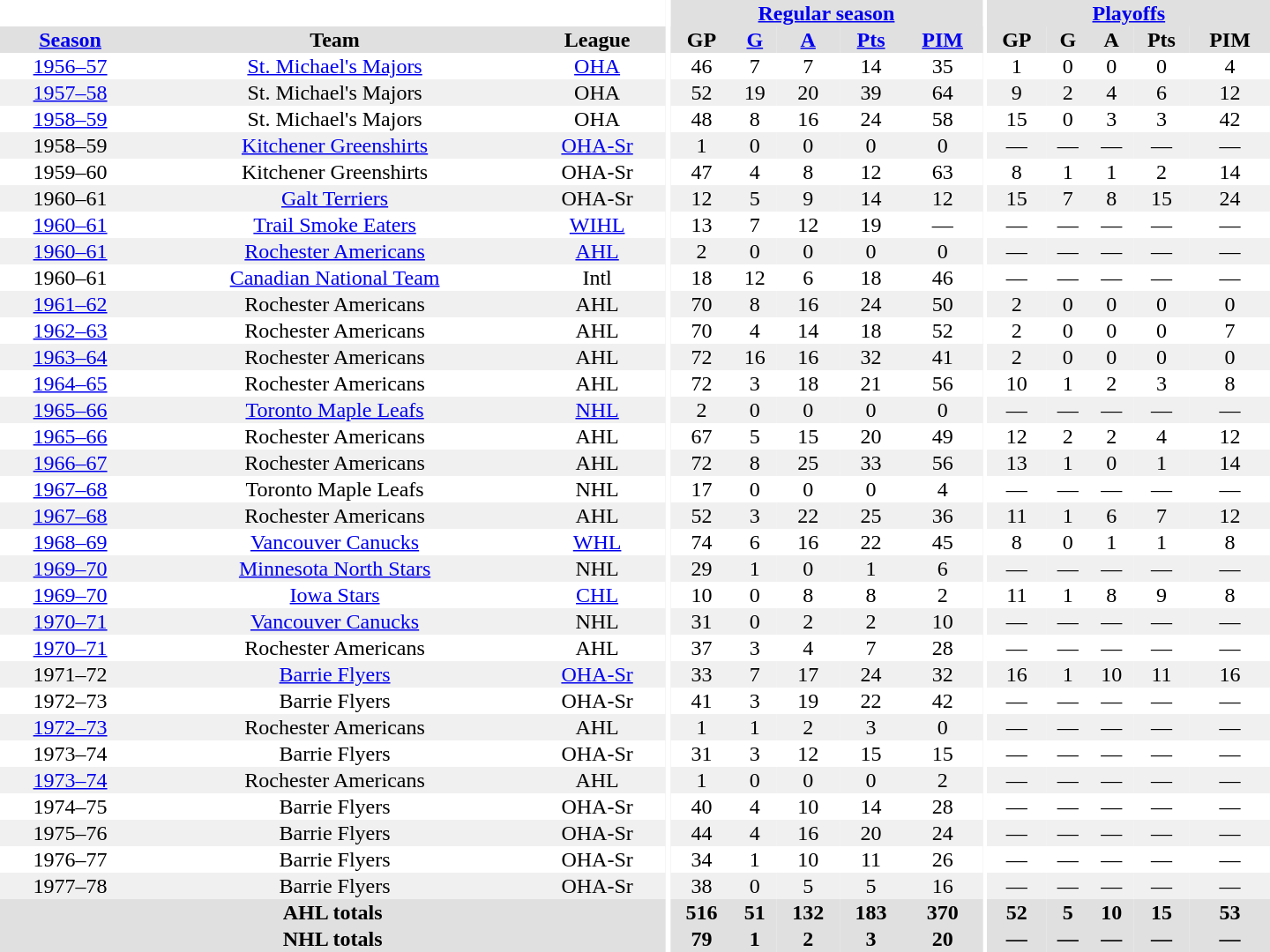<table border="0" cellpadding="1" cellspacing="0" style="text-align:center; width:60em">
<tr bgcolor="#e0e0e0">
<th colspan="3" bgcolor="#ffffff"></th>
<th rowspan="100" bgcolor="#ffffff"></th>
<th colspan="5"><a href='#'>Regular season</a></th>
<th rowspan="100" bgcolor="#ffffff"></th>
<th colspan="5"><a href='#'>Playoffs</a></th>
</tr>
<tr bgcolor="#e0e0e0">
<th><a href='#'>Season</a></th>
<th>Team</th>
<th>League</th>
<th>GP</th>
<th><a href='#'>G</a></th>
<th><a href='#'>A</a></th>
<th><a href='#'>Pts</a></th>
<th><a href='#'>PIM</a></th>
<th>GP</th>
<th>G</th>
<th>A</th>
<th>Pts</th>
<th>PIM</th>
</tr>
<tr>
<td><a href='#'>1956–57</a></td>
<td><a href='#'>St. Michael's Majors</a></td>
<td><a href='#'>OHA</a></td>
<td>46</td>
<td>7</td>
<td>7</td>
<td>14</td>
<td>35</td>
<td>1</td>
<td>0</td>
<td>0</td>
<td>0</td>
<td>4</td>
</tr>
<tr bgcolor="#f0f0f0">
<td><a href='#'>1957–58</a></td>
<td>St. Michael's Majors</td>
<td>OHA</td>
<td>52</td>
<td>19</td>
<td>20</td>
<td>39</td>
<td>64</td>
<td>9</td>
<td>2</td>
<td>4</td>
<td>6</td>
<td>12</td>
</tr>
<tr>
<td><a href='#'>1958–59</a></td>
<td>St. Michael's Majors</td>
<td>OHA</td>
<td>48</td>
<td>8</td>
<td>16</td>
<td>24</td>
<td>58</td>
<td>15</td>
<td>0</td>
<td>3</td>
<td>3</td>
<td>42</td>
</tr>
<tr bgcolor="#f0f0f0">
<td>1958–59</td>
<td><a href='#'>Kitchener Greenshirts</a></td>
<td><a href='#'>OHA-Sr</a></td>
<td>1</td>
<td>0</td>
<td>0</td>
<td>0</td>
<td>0</td>
<td>—</td>
<td>—</td>
<td>—</td>
<td>—</td>
<td>—</td>
</tr>
<tr>
<td>1959–60</td>
<td>Kitchener Greenshirts</td>
<td>OHA-Sr</td>
<td>47</td>
<td>4</td>
<td>8</td>
<td>12</td>
<td>63</td>
<td>8</td>
<td>1</td>
<td>1</td>
<td>2</td>
<td>14</td>
</tr>
<tr bgcolor="#f0f0f0">
<td>1960–61</td>
<td><a href='#'>Galt Terriers</a></td>
<td>OHA-Sr</td>
<td>12</td>
<td>5</td>
<td>9</td>
<td>14</td>
<td>12</td>
<td>15</td>
<td>7</td>
<td>8</td>
<td>15</td>
<td>24</td>
</tr>
<tr>
<td><a href='#'>1960–61</a></td>
<td><a href='#'>Trail Smoke Eaters</a></td>
<td><a href='#'>WIHL</a></td>
<td>13</td>
<td>7</td>
<td>12</td>
<td>19</td>
<td>—</td>
<td>—</td>
<td>—</td>
<td>—</td>
<td>—</td>
<td>—</td>
</tr>
<tr bgcolor="#f0f0f0">
<td><a href='#'>1960–61</a></td>
<td><a href='#'>Rochester Americans</a></td>
<td><a href='#'>AHL</a></td>
<td>2</td>
<td>0</td>
<td>0</td>
<td>0</td>
<td>0</td>
<td>—</td>
<td>—</td>
<td>—</td>
<td>—</td>
<td>—</td>
</tr>
<tr>
<td>1960–61</td>
<td><a href='#'>Canadian National Team</a></td>
<td>Intl</td>
<td>18</td>
<td>12</td>
<td>6</td>
<td>18</td>
<td>46</td>
<td>—</td>
<td>—</td>
<td>—</td>
<td>—</td>
<td>—</td>
</tr>
<tr bgcolor="#f0f0f0">
<td><a href='#'>1961–62</a></td>
<td>Rochester Americans</td>
<td>AHL</td>
<td>70</td>
<td>8</td>
<td>16</td>
<td>24</td>
<td>50</td>
<td>2</td>
<td>0</td>
<td>0</td>
<td>0</td>
<td>0</td>
</tr>
<tr>
<td><a href='#'>1962–63</a></td>
<td>Rochester Americans</td>
<td>AHL</td>
<td>70</td>
<td>4</td>
<td>14</td>
<td>18</td>
<td>52</td>
<td>2</td>
<td>0</td>
<td>0</td>
<td>0</td>
<td>7</td>
</tr>
<tr bgcolor="#f0f0f0">
<td><a href='#'>1963–64</a></td>
<td>Rochester Americans</td>
<td>AHL</td>
<td>72</td>
<td>16</td>
<td>16</td>
<td>32</td>
<td>41</td>
<td>2</td>
<td>0</td>
<td>0</td>
<td>0</td>
<td>0</td>
</tr>
<tr>
<td><a href='#'>1964–65</a></td>
<td>Rochester Americans</td>
<td>AHL</td>
<td>72</td>
<td>3</td>
<td>18</td>
<td>21</td>
<td>56</td>
<td>10</td>
<td>1</td>
<td>2</td>
<td>3</td>
<td>8</td>
</tr>
<tr bgcolor="#f0f0f0">
<td><a href='#'>1965–66</a></td>
<td><a href='#'>Toronto Maple Leafs</a></td>
<td><a href='#'>NHL</a></td>
<td>2</td>
<td>0</td>
<td>0</td>
<td>0</td>
<td>0</td>
<td>—</td>
<td>—</td>
<td>—</td>
<td>—</td>
<td>—</td>
</tr>
<tr>
<td><a href='#'>1965–66</a></td>
<td>Rochester Americans</td>
<td>AHL</td>
<td>67</td>
<td>5</td>
<td>15</td>
<td>20</td>
<td>49</td>
<td>12</td>
<td>2</td>
<td>2</td>
<td>4</td>
<td>12</td>
</tr>
<tr bgcolor="#f0f0f0">
<td><a href='#'>1966–67</a></td>
<td>Rochester Americans</td>
<td>AHL</td>
<td>72</td>
<td>8</td>
<td>25</td>
<td>33</td>
<td>56</td>
<td>13</td>
<td>1</td>
<td>0</td>
<td>1</td>
<td>14</td>
</tr>
<tr>
<td><a href='#'>1967–68</a></td>
<td>Toronto Maple Leafs</td>
<td>NHL</td>
<td>17</td>
<td>0</td>
<td>0</td>
<td>0</td>
<td>4</td>
<td>—</td>
<td>—</td>
<td>—</td>
<td>—</td>
<td>—</td>
</tr>
<tr bgcolor="#f0f0f0">
<td><a href='#'>1967–68</a></td>
<td>Rochester Americans</td>
<td>AHL</td>
<td>52</td>
<td>3</td>
<td>22</td>
<td>25</td>
<td>36</td>
<td>11</td>
<td>1</td>
<td>6</td>
<td>7</td>
<td>12</td>
</tr>
<tr>
<td><a href='#'>1968–69</a></td>
<td><a href='#'>Vancouver Canucks</a></td>
<td><a href='#'>WHL</a></td>
<td>74</td>
<td>6</td>
<td>16</td>
<td>22</td>
<td>45</td>
<td>8</td>
<td>0</td>
<td>1</td>
<td>1</td>
<td>8</td>
</tr>
<tr bgcolor="#f0f0f0">
<td><a href='#'>1969–70</a></td>
<td><a href='#'>Minnesota North Stars</a></td>
<td>NHL</td>
<td>29</td>
<td>1</td>
<td>0</td>
<td>1</td>
<td>6</td>
<td>—</td>
<td>—</td>
<td>—</td>
<td>—</td>
<td>—</td>
</tr>
<tr>
<td><a href='#'>1969–70</a></td>
<td><a href='#'>Iowa Stars</a></td>
<td><a href='#'>CHL</a></td>
<td>10</td>
<td>0</td>
<td>8</td>
<td>8</td>
<td>2</td>
<td>11</td>
<td>1</td>
<td>8</td>
<td>9</td>
<td>8</td>
</tr>
<tr bgcolor="#f0f0f0">
<td><a href='#'>1970–71</a></td>
<td><a href='#'>Vancouver Canucks</a></td>
<td>NHL</td>
<td>31</td>
<td>0</td>
<td>2</td>
<td>2</td>
<td>10</td>
<td>—</td>
<td>—</td>
<td>—</td>
<td>—</td>
<td>—</td>
</tr>
<tr>
<td><a href='#'>1970–71</a></td>
<td>Rochester Americans</td>
<td>AHL</td>
<td>37</td>
<td>3</td>
<td>4</td>
<td>7</td>
<td>28</td>
<td>—</td>
<td>—</td>
<td>—</td>
<td>—</td>
<td>—</td>
</tr>
<tr bgcolor="#f0f0f0">
<td>1971–72</td>
<td><a href='#'>Barrie Flyers</a></td>
<td><a href='#'>OHA-Sr</a></td>
<td>33</td>
<td>7</td>
<td>17</td>
<td>24</td>
<td>32</td>
<td>16</td>
<td>1</td>
<td>10</td>
<td>11</td>
<td>16</td>
</tr>
<tr>
<td>1972–73</td>
<td>Barrie Flyers</td>
<td>OHA-Sr</td>
<td>41</td>
<td>3</td>
<td>19</td>
<td>22</td>
<td>42</td>
<td>—</td>
<td>—</td>
<td>—</td>
<td>—</td>
<td>—</td>
</tr>
<tr bgcolor="#f0f0f0">
<td><a href='#'>1972–73</a></td>
<td>Rochester Americans</td>
<td>AHL</td>
<td>1</td>
<td>1</td>
<td>2</td>
<td>3</td>
<td>0</td>
<td>—</td>
<td>—</td>
<td>—</td>
<td>—</td>
<td>—</td>
</tr>
<tr>
<td>1973–74</td>
<td>Barrie Flyers</td>
<td>OHA-Sr</td>
<td>31</td>
<td>3</td>
<td>12</td>
<td>15</td>
<td>15</td>
<td>—</td>
<td>—</td>
<td>—</td>
<td>—</td>
<td>—</td>
</tr>
<tr bgcolor="#f0f0f0">
<td><a href='#'>1973–74</a></td>
<td>Rochester Americans</td>
<td>AHL</td>
<td>1</td>
<td>0</td>
<td>0</td>
<td>0</td>
<td>2</td>
<td>—</td>
<td>—</td>
<td>—</td>
<td>—</td>
<td>—</td>
</tr>
<tr>
<td>1974–75</td>
<td>Barrie Flyers</td>
<td>OHA-Sr</td>
<td>40</td>
<td>4</td>
<td>10</td>
<td>14</td>
<td>28</td>
<td>—</td>
<td>—</td>
<td>—</td>
<td>—</td>
<td>—</td>
</tr>
<tr bgcolor="#f0f0f0">
<td>1975–76</td>
<td>Barrie Flyers</td>
<td>OHA-Sr</td>
<td>44</td>
<td>4</td>
<td>16</td>
<td>20</td>
<td>24</td>
<td>—</td>
<td>—</td>
<td>—</td>
<td>—</td>
<td>—</td>
</tr>
<tr>
<td>1976–77</td>
<td>Barrie Flyers</td>
<td>OHA-Sr</td>
<td>34</td>
<td>1</td>
<td>10</td>
<td>11</td>
<td>26</td>
<td>—</td>
<td>—</td>
<td>—</td>
<td>—</td>
<td>—</td>
</tr>
<tr bgcolor="#f0f0f0">
<td>1977–78</td>
<td>Barrie Flyers</td>
<td>OHA-Sr</td>
<td>38</td>
<td>0</td>
<td>5</td>
<td>5</td>
<td>16</td>
<td>—</td>
<td>—</td>
<td>—</td>
<td>—</td>
<td>—</td>
</tr>
<tr bgcolor="#e0e0e0">
<th colspan="3">AHL totals</th>
<th>516</th>
<th>51</th>
<th>132</th>
<th>183</th>
<th>370</th>
<th>52</th>
<th>5</th>
<th>10</th>
<th>15</th>
<th>53</th>
</tr>
<tr bgcolor="#e0e0e0">
<th colspan="3">NHL totals</th>
<th>79</th>
<th>1</th>
<th>2</th>
<th>3</th>
<th>20</th>
<th>—</th>
<th>—</th>
<th>—</th>
<th>—</th>
<th>—</th>
</tr>
</table>
